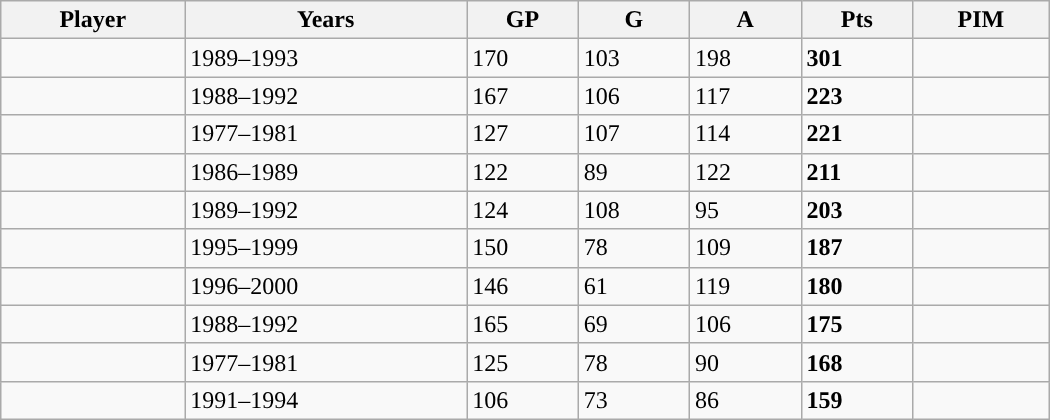<table class="wikitable sortable" width ="700" cellpadding="1" border="1" cellspacing="0">
<tr>
<th>Player</th>
<th>Years</th>
<th>GP</th>
<th>G</th>
<th>A</th>
<th>Pts</th>
<th>PIM</th>
</tr>
<tr>
<td></td>
<td>1989–1993</td>
<td>170</td>
<td>103</td>
<td>198</td>
<td><strong>301</strong></td>
<td></td>
</tr>
<tr>
<td></td>
<td>1988–1992</td>
<td>167</td>
<td>106</td>
<td>117</td>
<td><strong>223</strong></td>
<td></td>
</tr>
<tr>
<td></td>
<td>1977–1981</td>
<td>127</td>
<td>107</td>
<td>114</td>
<td><strong>221</strong></td>
<td></td>
</tr>
<tr>
<td></td>
<td>1986–1989</td>
<td>122</td>
<td>89</td>
<td>122</td>
<td><strong>211</strong></td>
<td></td>
</tr>
<tr>
<td></td>
<td>1989–1992</td>
<td>124</td>
<td>108</td>
<td>95</td>
<td><strong>203</strong></td>
<td></td>
</tr>
<tr>
<td></td>
<td>1995–1999</td>
<td>150</td>
<td>78</td>
<td>109</td>
<td><strong>187</strong></td>
<td></td>
</tr>
<tr>
<td></td>
<td>1996–2000</td>
<td>146</td>
<td>61</td>
<td>119</td>
<td><strong>180</strong></td>
<td></td>
</tr>
<tr>
<td></td>
<td>1988–1992</td>
<td>165</td>
<td>69</td>
<td>106</td>
<td><strong>175</strong></td>
<td></td>
</tr>
<tr>
<td></td>
<td>1977–1981</td>
<td>125</td>
<td>78</td>
<td>90</td>
<td><strong>168</strong></td>
<td></td>
</tr>
<tr>
<td></td>
<td>1991–1994</td>
<td>106</td>
<td>73</td>
<td>86</td>
<td><strong>159</strong></td>
<td></td>
</tr>
</table>
